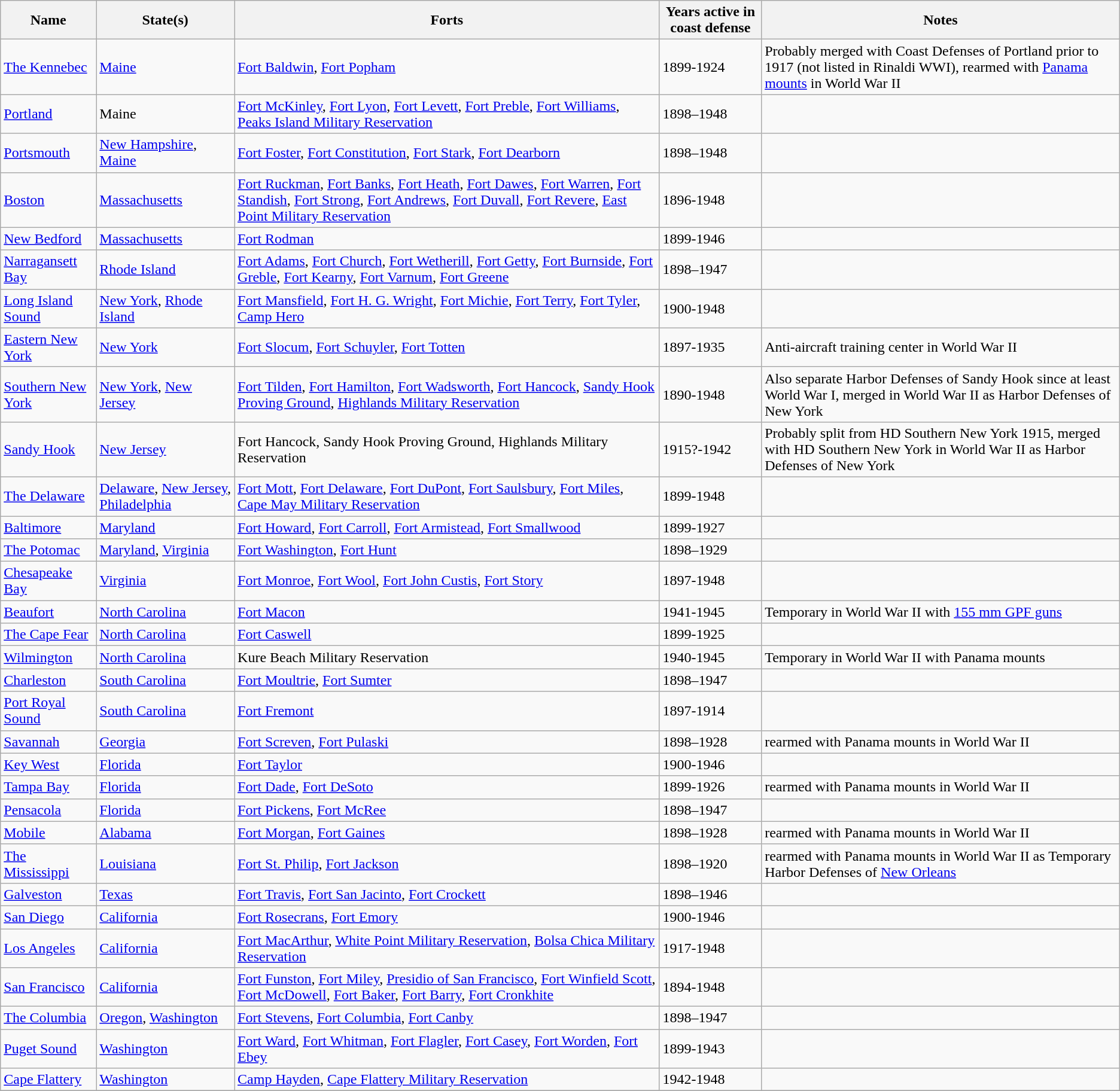<table class="wikitable">
<tr>
<th>Name</th>
<th>State(s)</th>
<th>Forts</th>
<th>Years active in coast defense</th>
<th>Notes</th>
</tr>
<tr>
<td><a href='#'>The Kennebec</a></td>
<td><a href='#'>Maine</a></td>
<td><a href='#'>Fort Baldwin</a>, <a href='#'>Fort Popham</a></td>
<td>1899-1924</td>
<td>Probably merged with Coast Defenses of Portland prior to 1917 (not listed in Rinaldi WWI), rearmed with <a href='#'>Panama mounts</a> in World War II</td>
</tr>
<tr>
<td><a href='#'>Portland</a></td>
<td>Maine</td>
<td><a href='#'>Fort McKinley</a>, <a href='#'>Fort Lyon</a>, <a href='#'>Fort Levett</a>, <a href='#'>Fort Preble</a>, <a href='#'>Fort Williams</a>, <a href='#'>Peaks Island Military Reservation</a></td>
<td>1898–1948</td>
<td></td>
</tr>
<tr>
<td><a href='#'>Portsmouth</a></td>
<td><a href='#'>New Hampshire</a>, <a href='#'>Maine</a></td>
<td><a href='#'>Fort Foster</a>, <a href='#'>Fort Constitution</a>, <a href='#'>Fort Stark</a>, <a href='#'>Fort Dearborn</a></td>
<td>1898–1948</td>
<td></td>
</tr>
<tr>
<td><a href='#'>Boston</a></td>
<td><a href='#'>Massachusetts</a></td>
<td><a href='#'>Fort Ruckman</a>, <a href='#'>Fort Banks</a>, <a href='#'>Fort Heath</a>, <a href='#'>Fort Dawes</a>, <a href='#'>Fort Warren</a>, <a href='#'>Fort Standish</a>, <a href='#'>Fort Strong</a>, <a href='#'>Fort Andrews</a>, <a href='#'>Fort Duvall</a>, <a href='#'>Fort Revere</a>, <a href='#'>East Point Military Reservation</a></td>
<td>1896-1948</td>
<td></td>
</tr>
<tr>
<td><a href='#'>New Bedford</a></td>
<td><a href='#'>Massachusetts</a></td>
<td><a href='#'>Fort Rodman</a></td>
<td>1899-1946</td>
<td></td>
</tr>
<tr>
<td><a href='#'>Narragansett Bay</a></td>
<td><a href='#'>Rhode Island</a></td>
<td><a href='#'>Fort Adams</a>, <a href='#'>Fort Church</a>, <a href='#'>Fort Wetherill</a>, <a href='#'>Fort Getty</a>, <a href='#'>Fort Burnside</a>, <a href='#'>Fort Greble</a>, <a href='#'>Fort Kearny</a>, <a href='#'>Fort Varnum</a>, <a href='#'>Fort Greene</a></td>
<td>1898–1947</td>
<td></td>
</tr>
<tr>
<td><a href='#'>Long Island Sound</a></td>
<td><a href='#'>New York</a>, <a href='#'>Rhode Island</a></td>
<td><a href='#'>Fort Mansfield</a>, <a href='#'>Fort H. G. Wright</a>, <a href='#'>Fort Michie</a>, <a href='#'>Fort Terry</a>, <a href='#'>Fort Tyler</a>, <a href='#'>Camp Hero</a></td>
<td>1900-1948</td>
<td></td>
</tr>
<tr>
<td><a href='#'>Eastern New York</a></td>
<td><a href='#'>New York</a></td>
<td><a href='#'>Fort Slocum</a>, <a href='#'>Fort Schuyler</a>, <a href='#'>Fort Totten</a></td>
<td>1897-1935</td>
<td>Anti-aircraft training center in World War II</td>
</tr>
<tr>
<td><a href='#'>Southern New York</a></td>
<td><a href='#'>New York</a>, <a href='#'>New Jersey</a></td>
<td><a href='#'>Fort Tilden</a>, <a href='#'>Fort Hamilton</a>, <a href='#'>Fort Wadsworth</a>, <a href='#'>Fort Hancock</a>, <a href='#'>Sandy Hook Proving Ground</a>, <a href='#'>Highlands Military Reservation</a></td>
<td>1890-1948</td>
<td>Also separate Harbor Defenses of Sandy Hook since at least World War I, merged in World War II as Harbor Defenses of New York</td>
</tr>
<tr>
<td><a href='#'>Sandy Hook</a></td>
<td><a href='#'>New Jersey</a></td>
<td>Fort Hancock, Sandy Hook Proving Ground, Highlands Military Reservation</td>
<td>1915?-1942</td>
<td>Probably split from HD Southern New York 1915, merged with HD Southern New York in World War II as Harbor Defenses of New York</td>
</tr>
<tr>
<td><a href='#'>The Delaware</a></td>
<td><a href='#'>Delaware</a>, <a href='#'>New Jersey</a>, <a href='#'>Philadelphia</a></td>
<td><a href='#'>Fort Mott</a>, <a href='#'>Fort Delaware</a>, <a href='#'>Fort DuPont</a>, <a href='#'>Fort Saulsbury</a>, <a href='#'>Fort Miles</a>, <a href='#'>Cape May Military Reservation</a></td>
<td>1899-1948</td>
<td></td>
</tr>
<tr>
<td><a href='#'>Baltimore</a></td>
<td><a href='#'>Maryland</a></td>
<td><a href='#'>Fort Howard</a>, <a href='#'>Fort Carroll</a>, <a href='#'>Fort Armistead</a>, <a href='#'>Fort Smallwood</a></td>
<td>1899-1927</td>
<td></td>
</tr>
<tr>
<td><a href='#'>The Potomac</a></td>
<td><a href='#'>Maryland</a>, <a href='#'>Virginia</a></td>
<td><a href='#'>Fort Washington</a>, <a href='#'>Fort Hunt</a></td>
<td>1898–1929</td>
<td></td>
</tr>
<tr>
<td><a href='#'>Chesapeake Bay</a></td>
<td><a href='#'>Virginia</a></td>
<td><a href='#'>Fort Monroe</a>, <a href='#'>Fort Wool</a>, <a href='#'>Fort John Custis</a>, <a href='#'>Fort Story</a></td>
<td>1897-1948</td>
<td></td>
</tr>
<tr>
<td><a href='#'>Beaufort</a></td>
<td><a href='#'>North Carolina</a></td>
<td><a href='#'>Fort Macon</a></td>
<td>1941-1945</td>
<td>Temporary in World War II with <a href='#'>155 mm GPF guns</a></td>
</tr>
<tr>
<td><a href='#'>The Cape Fear</a></td>
<td><a href='#'>North Carolina</a></td>
<td><a href='#'>Fort Caswell</a></td>
<td>1899-1925</td>
<td></td>
</tr>
<tr>
<td><a href='#'>Wilmington</a></td>
<td><a href='#'>North Carolina</a></td>
<td>Kure Beach Military Reservation</td>
<td>1940-1945</td>
<td>Temporary in World War II with Panama mounts</td>
</tr>
<tr>
<td><a href='#'>Charleston</a></td>
<td><a href='#'>South Carolina</a></td>
<td><a href='#'>Fort Moultrie</a>, <a href='#'>Fort Sumter</a></td>
<td>1898–1947</td>
<td></td>
</tr>
<tr>
<td><a href='#'>Port Royal Sound</a></td>
<td><a href='#'>South Carolina</a></td>
<td><a href='#'>Fort Fremont</a></td>
<td>1897-1914</td>
<td></td>
</tr>
<tr>
<td><a href='#'>Savannah</a></td>
<td><a href='#'>Georgia</a></td>
<td><a href='#'>Fort Screven</a>, <a href='#'>Fort Pulaski</a></td>
<td>1898–1928</td>
<td>rearmed with Panama mounts in World War II</td>
</tr>
<tr>
<td><a href='#'>Key West</a></td>
<td><a href='#'>Florida</a></td>
<td><a href='#'>Fort Taylor</a></td>
<td>1900-1946</td>
<td></td>
</tr>
<tr>
<td><a href='#'>Tampa Bay</a></td>
<td><a href='#'>Florida</a></td>
<td><a href='#'>Fort Dade</a>, <a href='#'>Fort DeSoto</a></td>
<td>1899-1926</td>
<td>rearmed with Panama mounts in World War II</td>
</tr>
<tr>
<td><a href='#'>Pensacola</a></td>
<td><a href='#'>Florida</a></td>
<td><a href='#'>Fort Pickens</a>, <a href='#'>Fort McRee</a></td>
<td>1898–1947</td>
<td></td>
</tr>
<tr>
<td><a href='#'>Mobile</a></td>
<td><a href='#'>Alabama</a></td>
<td><a href='#'>Fort Morgan</a>, <a href='#'>Fort Gaines</a></td>
<td>1898–1928</td>
<td>rearmed with Panama mounts in World War II</td>
</tr>
<tr>
<td><a href='#'>The Mississippi</a></td>
<td><a href='#'>Louisiana</a></td>
<td><a href='#'>Fort St. Philip</a>, <a href='#'>Fort Jackson</a></td>
<td>1898–1920</td>
<td>rearmed with Panama mounts in World War II as Temporary Harbor Defenses of <a href='#'>New Orleans</a></td>
</tr>
<tr>
<td><a href='#'>Galveston</a></td>
<td><a href='#'>Texas</a></td>
<td><a href='#'>Fort Travis</a>, <a href='#'>Fort San Jacinto</a>, <a href='#'>Fort Crockett</a></td>
<td>1898–1946</td>
<td></td>
</tr>
<tr>
<td><a href='#'>San Diego</a></td>
<td><a href='#'>California</a></td>
<td><a href='#'>Fort Rosecrans</a>, <a href='#'>Fort Emory</a></td>
<td>1900-1946</td>
<td></td>
</tr>
<tr>
<td><a href='#'>Los Angeles</a></td>
<td><a href='#'>California</a></td>
<td><a href='#'>Fort MacArthur</a>, <a href='#'>White Point Military Reservation</a>, <a href='#'>Bolsa Chica Military Reservation</a></td>
<td>1917-1948</td>
<td></td>
</tr>
<tr>
<td><a href='#'>San Francisco</a></td>
<td><a href='#'>California</a></td>
<td><a href='#'>Fort Funston</a>, <a href='#'>Fort Miley</a>, <a href='#'>Presidio of San Francisco</a>, <a href='#'>Fort Winfield Scott</a>, <a href='#'>Fort McDowell</a>, <a href='#'>Fort Baker</a>, <a href='#'>Fort Barry</a>, <a href='#'>Fort Cronkhite</a></td>
<td>1894-1948</td>
<td></td>
</tr>
<tr>
<td><a href='#'>The Columbia</a></td>
<td><a href='#'>Oregon</a>, <a href='#'>Washington</a></td>
<td><a href='#'>Fort Stevens</a>, <a href='#'>Fort Columbia</a>, <a href='#'>Fort Canby</a></td>
<td>1898–1947</td>
<td></td>
</tr>
<tr>
<td><a href='#'>Puget Sound</a></td>
<td><a href='#'>Washington</a></td>
<td><a href='#'>Fort Ward</a>, <a href='#'>Fort Whitman</a>, <a href='#'>Fort Flagler</a>, <a href='#'>Fort Casey</a>, <a href='#'>Fort Worden</a>, <a href='#'>Fort Ebey</a></td>
<td>1899-1943</td>
<td></td>
</tr>
<tr>
<td><a href='#'>Cape Flattery</a></td>
<td><a href='#'>Washington</a></td>
<td><a href='#'>Camp Hayden</a>, <a href='#'>Cape Flattery Military Reservation</a></td>
<td>1942-1948</td>
<td></td>
</tr>
<tr>
</tr>
</table>
